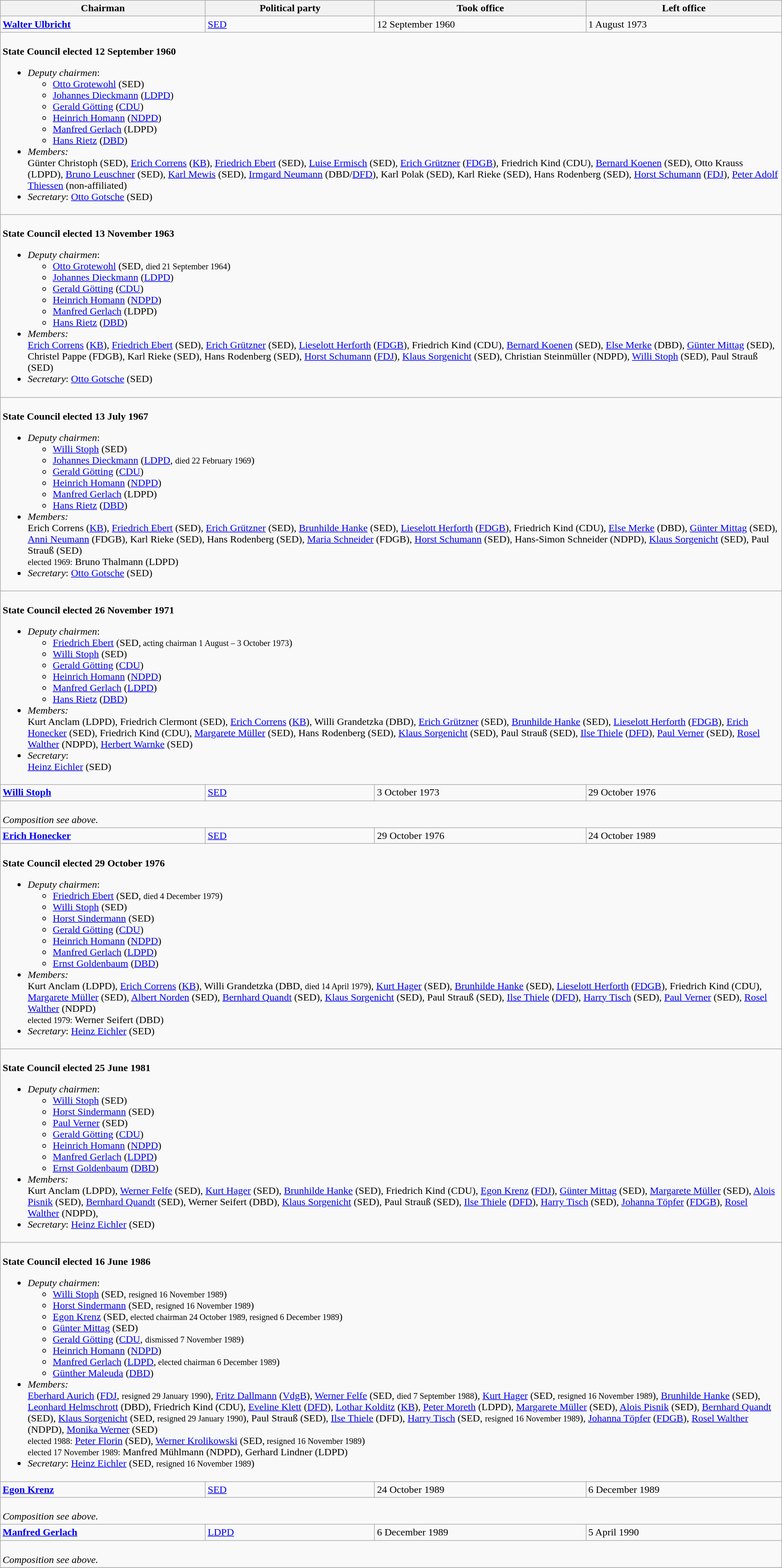<table class="wikitable" border="1">
<tr>
<th class="hintergrundfarbe6">Chairman</th>
<th class="hintergrundfarbe6">Political party</th>
<th class="hintergrundfarbe6">Took office</th>
<th class="hintergrundfarbe6">Left office</th>
</tr>
<tr>
<td><strong><a href='#'>Walter Ulbricht</a></strong></td>
<td><a href='#'>SED</a></td>
<td>12 September 1960</td>
<td>1 August 1973</td>
</tr>
<tr>
<td colspan="4"><br><strong>State Council elected 12 September 1960</strong><ul><li><em>Deputy chairmen</em>:<ul><li><a href='#'>Otto Grotewohl</a> (SED)</li><li><a href='#'>Johannes Dieckmann</a> (<a href='#'>LDPD</a>)</li><li><a href='#'>Gerald Götting</a> (<a href='#'>CDU</a>)</li><li><a href='#'>Heinrich Homann</a> (<a href='#'>NDPD</a>)</li><li><a href='#'>Manfred Gerlach</a> (LDPD)</li><li><a href='#'>Hans Rietz</a> (<a href='#'>DBD</a>)</li></ul></li><li><em>Members:</em><br>Günter Christoph (SED), <a href='#'>Erich Correns</a> (<a href='#'>KB</a>), <a href='#'>Friedrich Ebert</a> (SED), <a href='#'>Luise Ermisch</a> (SED), <a href='#'>Erich Grützner</a> (<a href='#'>FDGB</a>), Friedrich Kind (CDU), <a href='#'>Bernard Koenen</a> (SED), Otto Krauss (LDPD), <a href='#'>Bruno Leuschner</a> (SED), <a href='#'>Karl Mewis</a> (SED), <a href='#'>Irmgard Neumann</a> (DBD/<a href='#'>DFD</a>), Karl Polak (SED), Karl Rieke (SED), Hans Rodenberg (SED), <a href='#'>Horst Schumann</a> (<a href='#'>FDJ</a>), <a href='#'>Peter Adolf Thiessen</a> (non-affiliated)</li><li><em>Secretary</em>: <a href='#'>Otto Gotsche</a> (SED)</li></ul></td>
</tr>
<tr>
<td colspan="4"><br><strong>State Council elected 13 November 1963</strong><ul><li><em>Deputy chairmen</em>:<ul><li><a href='#'>Otto Grotewohl</a> (SED, <small>died 21 September 1964</small>)</li><li><a href='#'>Johannes Dieckmann</a> (<a href='#'>LDPD</a>)</li><li><a href='#'>Gerald Götting</a> (<a href='#'>CDU</a>)</li><li><a href='#'>Heinrich Homann</a> (<a href='#'>NDPD</a>)</li><li><a href='#'>Manfred Gerlach</a> (LDPD)</li><li><a href='#'>Hans Rietz</a> (<a href='#'>DBD</a>)</li></ul></li><li><em>Members:</em><br><a href='#'>Erich Correns</a> (<a href='#'>KB</a>), <a href='#'>Friedrich Ebert</a> (SED), <a href='#'>Erich Grützner</a> (SED), <a href='#'>Lieselott Herforth</a>  (<a href='#'>FDGB</a>), Friedrich Kind  (CDU), <a href='#'>Bernard Koenen</a> (SED), <a href='#'>Else Merke</a> (DBD), <a href='#'>Günter Mittag</a> (SED), Christel Pappe (FDGB), Karl Rieke  (SED), Hans Rodenberg (SED), <a href='#'>Horst Schumann</a> (<a href='#'>FDJ</a>), <a href='#'>Klaus Sorgenicht</a> (SED), Christian Steinmüller (NDPD), <a href='#'>Willi Stoph</a>  (SED), Paul Strauß (SED)</li><li><em>Secretary</em>: <a href='#'>Otto Gotsche</a> (SED)</li></ul></td>
</tr>
<tr>
<td colspan="4"><br><strong>State Council elected 13 July 1967</strong><ul><li><em>Deputy chairmen</em>:<ul><li><a href='#'>Willi Stoph</a> (SED)</li><li><a href='#'>Johannes Dieckmann</a> (<a href='#'>LDPD</a>, <small>died 22 February 1969</small>)</li><li><a href='#'>Gerald Götting</a> (<a href='#'>CDU</a>)</li><li><a href='#'>Heinrich Homann</a> (<a href='#'>NDPD</a>)</li><li><a href='#'>Manfred Gerlach</a> (LDPD)</li><li><a href='#'>Hans Rietz</a> (<a href='#'>DBD</a>)</li></ul></li><li><em>Members:</em><br>Erich Correns (<a href='#'>KB</a>), <a href='#'>Friedrich Ebert</a> (SED), <a href='#'>Erich Grützner</a> (SED), <a href='#'>Brunhilde Hanke</a> (SED), <a href='#'>Lieselott Herforth</a> (<a href='#'>FDGB</a>), Friedrich Kind (CDU), <a href='#'>Else Merke</a> (DBD), <a href='#'>Günter Mittag</a> (SED), <a href='#'>Anni Neumann</a> (FDGB), Karl Rieke (SED), Hans Rodenberg (SED), <a href='#'>Maria Schneider</a> (FDGB), <a href='#'>Horst Schumann</a> (SED), Hans-Simon Schneider (NDPD), <a href='#'>Klaus Sorgenicht</a> (SED), Paul Strauß (SED)<br><small>elected 1969:</small> Bruno Thalmann (LDPD)</li><li><em>Secretary</em>: <a href='#'>Otto Gotsche</a> (SED)</li></ul></td>
</tr>
<tr>
<td colspan="4"><br><strong>State Council elected 26 November 1971</strong><ul><li><em>Deputy chairmen</em>:<ul><li><a href='#'>Friedrich Ebert</a> (SED,<small> acting chairman 1 August – 3 October 1973</small>)</li><li><a href='#'>Willi Stoph</a> (SED)</li><li><a href='#'>Gerald Götting</a> (<a href='#'>CDU</a>)</li><li><a href='#'>Heinrich Homann</a> (<a href='#'>NDPD</a>)</li><li><a href='#'>Manfred Gerlach</a> (<a href='#'>LDPD</a>)</li><li><a href='#'>Hans Rietz</a> (<a href='#'>DBD</a>)</li></ul></li><li><em>Members:</em><br>Kurt Anclam (LDPD), Friedrich Clermont (SED), <a href='#'>Erich Correns</a> (<a href='#'>KB</a>), Willi Grandetzka (DBD), <a href='#'>Erich Grützner</a> (SED), <a href='#'>Brunhilde Hanke</a> (SED), <a href='#'>Lieselott Herforth</a> (<a href='#'>FDGB</a>), <a href='#'>Erich Honecker</a> (SED), Friedrich Kind (CDU), <a href='#'>Margarete Müller</a> (SED), Hans Rodenberg (SED), <a href='#'>Klaus Sorgenicht</a> (SED), Paul Strauß (SED), <a href='#'>Ilse Thiele</a> (<a href='#'>DFD</a>), <a href='#'>Paul Verner</a> (SED), <a href='#'>Rosel Walther</a> (NDPD), <a href='#'>Herbert Warnke</a> (SED)</li><li><em>Secretary</em>:<br><a href='#'>Heinz Eichler</a> (SED)</li></ul></td>
</tr>
<tr>
<td><strong><a href='#'>Willi Stoph</a></strong></td>
<td><a href='#'>SED</a></td>
<td>3 October 1973</td>
<td>29 October 1976</td>
</tr>
<tr>
<td colspan="4"><br><em>Composition see above.</em></td>
</tr>
<tr>
<td><strong><a href='#'>Erich Honecker</a></strong></td>
<td><a href='#'>SED</a></td>
<td>29 October 1976</td>
<td>24 October 1989</td>
</tr>
<tr>
<td colspan="4"><br><strong>State Council elected 29 October 1976</strong><ul><li><em>Deputy chairmen</em>:<ul><li><a href='#'>Friedrich Ebert</a> (SED, <small>died 4 December 1979</small>)</li><li><a href='#'>Willi Stoph</a> (SED)</li><li><a href='#'>Horst Sindermann</a> (SED)</li><li><a href='#'>Gerald Götting</a> (<a href='#'>CDU</a>)</li><li><a href='#'>Heinrich Homann</a> (<a href='#'>NDPD</a>)</li><li><a href='#'>Manfred Gerlach</a> (<a href='#'>LDPD</a>)</li><li><a href='#'>Ernst Goldenbaum</a> (<a href='#'>DBD</a>)</li></ul></li><li><em>Members:</em><br>Kurt Anclam (LDPD), <a href='#'>Erich Correns</a> (<a href='#'>KB</a>), Willi Grandetzka (DBD, <small>died 14 April 1979</small>), <a href='#'>Kurt Hager</a> (SED), <a href='#'>Brunhilde Hanke</a> (SED), <a href='#'>Lieselott Herforth</a> (<a href='#'>FDGB</a>), Friedrich Kind (CDU), <a href='#'>Margarete Müller</a> (SED), <a href='#'>Albert Norden</a> (SED), <a href='#'>Bernhard Quandt</a> (SED), <a href='#'>Klaus Sorgenicht</a> (SED), Paul Strauß (SED), <a href='#'>Ilse Thiele</a> (<a href='#'>DFD</a>), <a href='#'>Harry Tisch</a> (SED), <a href='#'>Paul Verner</a> (SED), <a href='#'>Rosel Walther</a> (NDPD)<br><small>elected 1979:</small> Werner Seifert (DBD)</li><li><em>Secretary</em>: <a href='#'>Heinz Eichler</a> (SED)</li></ul></td>
</tr>
<tr>
<td colspan="4"><br><strong>State Council elected 25 June 1981</strong><ul><li><em>Deputy chairmen</em>:<ul><li><a href='#'>Willi Stoph</a> (SED)</li><li><a href='#'>Horst Sindermann</a> (SED)</li><li><a href='#'>Paul Verner</a> (SED)</li><li><a href='#'>Gerald Götting</a> (<a href='#'>CDU</a>)</li><li><a href='#'>Heinrich Homann</a> (<a href='#'>NDPD</a>)</li><li><a href='#'>Manfred Gerlach</a> (<a href='#'>LDPD</a>)</li><li><a href='#'>Ernst Goldenbaum</a> (<a href='#'>DBD</a>)</li></ul></li><li><em>Members:</em><br>Kurt Anclam (LDPD), <a href='#'>Werner Felfe</a> (SED), <a href='#'>Kurt Hager</a> (SED), <a href='#'>Brunhilde Hanke</a> (SED), Friedrich Kind (CDU), <a href='#'>Egon Krenz</a> (<a href='#'>FDJ</a>), <a href='#'>Günter Mittag</a> (SED), <a href='#'>Margarete Müller</a> (SED), <a href='#'>Alois Pisnik</a> (SED), <a href='#'>Bernhard Quandt</a> (SED), Werner Seifert (DBD), <a href='#'>Klaus Sorgenicht</a> (SED), Paul Strauß (SED), <a href='#'>Ilse Thiele</a> (<a href='#'>DFD</a>), <a href='#'>Harry Tisch</a> (SED), <a href='#'>Johanna Töpfer</a> (<a href='#'>FDGB</a>), <a href='#'>Rosel Walther</a> (NDPD),</li><li><em>Secretary</em>: <a href='#'>Heinz Eichler</a>  (SED)</li></ul></td>
</tr>
<tr>
<td colspan="4"><br><strong>State Council elected 16 June 1986</strong><ul><li><em>Deputy chairmen</em>:<ul><li><a href='#'>Willi Stoph</a> (SED, <small>resigned 16 November 1989</small>)</li><li><a href='#'>Horst Sindermann</a> (SED, <small>resigned 16 November 1989</small>)</li><li><a href='#'>Egon Krenz</a> (SED,<small> elected chairman 24 October 1989, resigned 6 December 1989</small>)</li><li><a href='#'>Günter Mittag</a> (SED)</li><li><a href='#'>Gerald Götting</a> (<a href='#'>CDU</a>, <small>dismissed 7 November 1989</small>)</li><li><a href='#'>Heinrich Homann</a> (<a href='#'>NDPD</a>)</li><li><a href='#'>Manfred Gerlach</a> (<a href='#'>LDPD</a>,<small> elected chairman 6 December 1989</small>)</li><li><a href='#'>Günther Maleuda</a> (<a href='#'>DBD</a>)</li></ul></li><li><em>Members:</em><br><a href='#'>Eberhard Aurich</a> (<a href='#'>FDJ</a>, <small>resigned 29 January 1990</small>), <a href='#'>Fritz Dallmann</a> (<a href='#'>VdgB</a>), <a href='#'>Werner Felfe</a> (SED, <small>died 7 September 1988</small>), <a href='#'>Kurt Hager</a> (SED, <small>resigned 16 November 1989</small>), <a href='#'>Brunhilde Hanke</a> (SED), <a href='#'>Leonhard Helmschrott</a> (DBD), Friedrich Kind (CDU), <a href='#'>Eveline Klett</a> (<a href='#'>DFD</a>), <a href='#'>Lothar Kolditz</a> (<a href='#'>KB</a>), <a href='#'>Peter Moreth</a> (LDPD), <a href='#'>Margarete Müller</a> (SED), <a href='#'>Alois Pisnik</a>  (SED), <a href='#'>Bernhard Quandt</a> (SED), <a href='#'>Klaus Sorgenicht</a> (SED, <small>resigned 29 January 1990</small>), Paul Strauß (SED), <a href='#'>Ilse Thiele</a> (DFD), <a href='#'>Harry Tisch</a> (SED, <small>resigned 16 November 1989</small>), <a href='#'>Johanna Töpfer</a> (<a href='#'>FDGB</a>), <a href='#'>Rosel Walther</a> (NDPD), <a href='#'>Monika Werner</a> (SED)<br><small>elected 1988:</small> <a href='#'>Peter Florin</a> (SED), <a href='#'>Werner Krolikowski</a> (SED,<small> resigned 16 November 1989</small>)<br><small>elected 17 November 1989:</small> Manfred Mühlmann (NDPD), Gerhard Lindner (LDPD)</li><li><em>Secretary</em>: <a href='#'>Heinz Eichler</a>  (SED, <small>resigned 16 November 1989</small>)</li></ul></td>
</tr>
<tr>
<td><strong><a href='#'>Egon Krenz</a></strong></td>
<td><a href='#'>SED</a></td>
<td>24 October 1989</td>
<td>6 December 1989</td>
</tr>
<tr>
<td colspan="4"><br><em>Composition see above.</em></td>
</tr>
<tr>
<td><strong><a href='#'>Manfred Gerlach</a></strong></td>
<td><a href='#'>LDPD</a></td>
<td>6 December 1989</td>
<td>5 April 1990</td>
</tr>
<tr>
<td colspan="4"><br><em>Composition see above.</em></td>
</tr>
<tr>
</tr>
</table>
